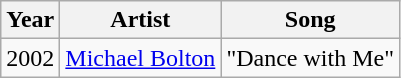<table class="wikitable">
<tr>
<th>Year</th>
<th>Artist</th>
<th>Song</th>
</tr>
<tr>
<td>2002</td>
<td><a href='#'>Michael Bolton</a></td>
<td>"Dance with Me"</td>
</tr>
</table>
